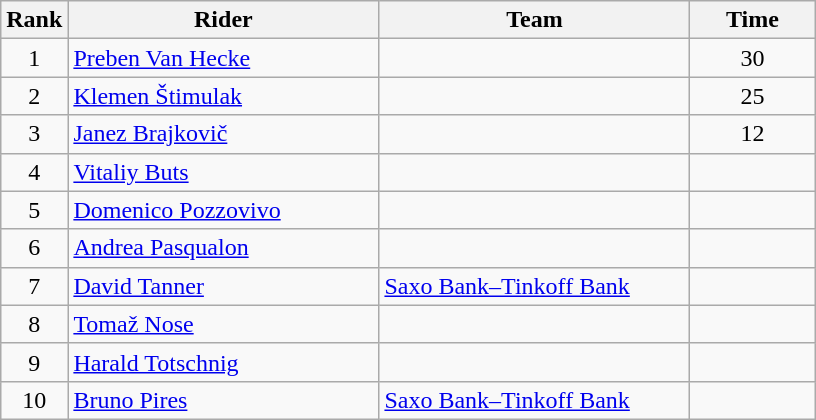<table class="wikitable">
<tr>
<th>Rank</th>
<th>Rider</th>
<th>Team</th>
<th>Time</th>
</tr>
<tr>
<td align=center>1</td>
<td width=200> <a href='#'>Preben Van Hecke</a> </td>
<td width=200></td>
<td width=76 align=center>30</td>
</tr>
<tr>
<td align=center>2</td>
<td> <a href='#'>Klemen Štimulak</a></td>
<td></td>
<td align=center>25</td>
</tr>
<tr>
<td align=center>3</td>
<td> <a href='#'>Janez Brajkovič</a> </td>
<td></td>
<td align=center>12</td>
</tr>
<tr>
<td align=center>4</td>
<td> <a href='#'>Vitaliy Buts</a></td>
<td></td>
<td align=center></td>
</tr>
<tr>
<td align=center>5</td>
<td> <a href='#'>Domenico Pozzovivo</a></td>
<td></td>
<td align=center></td>
</tr>
<tr>
<td align=center>6</td>
<td> <a href='#'>Andrea Pasqualon</a></td>
<td></td>
<td align=center></td>
</tr>
<tr>
<td align=center>7</td>
<td> <a href='#'>David Tanner</a></td>
<td><a href='#'>Saxo Bank–Tinkoff Bank</a></td>
<td align=center></td>
</tr>
<tr>
<td align=center>8</td>
<td> <a href='#'>Tomaž Nose</a></td>
<td></td>
<td align=center></td>
</tr>
<tr>
<td align=center>9</td>
<td> <a href='#'>Harald Totschnig</a></td>
<td></td>
<td align=center></td>
</tr>
<tr>
<td align=center>10</td>
<td> <a href='#'>Bruno Pires</a></td>
<td><a href='#'>Saxo Bank–Tinkoff Bank</a></td>
<td align=center></td>
</tr>
</table>
